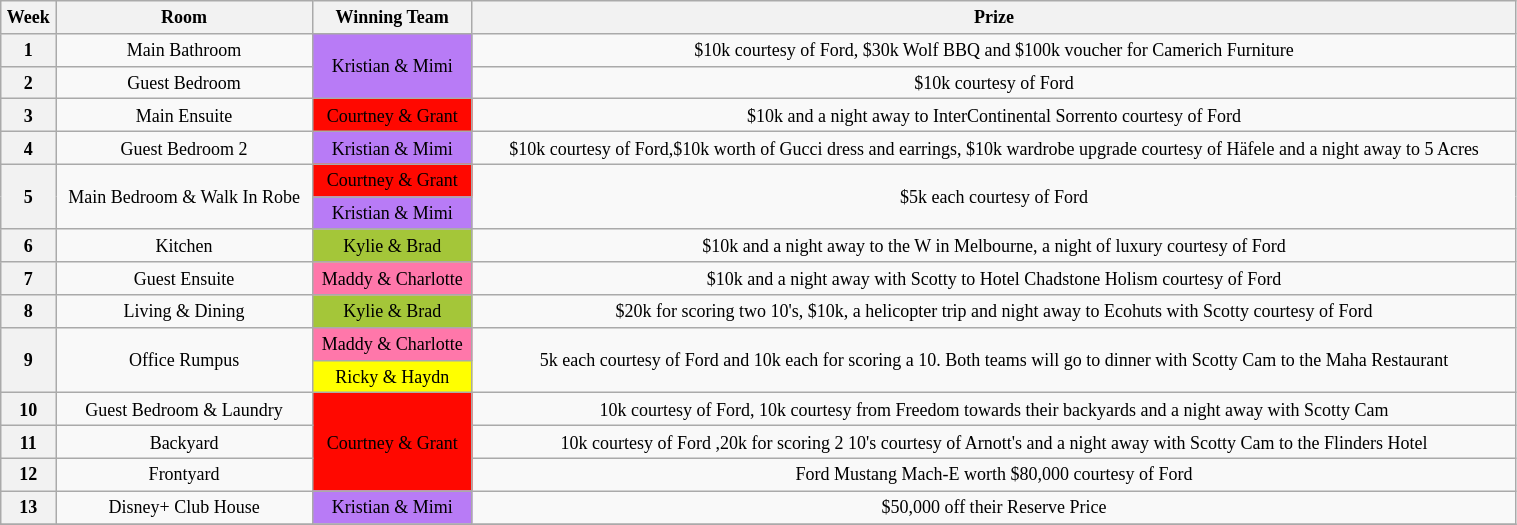<table class="wikitable" style="text-align: center; font-size: 9pt; line-height:16px; width:80%">
<tr>
<th>Week</th>
<th>Room</th>
<th>Winning Team</th>
<th>Prize</th>
</tr>
<tr>
<th>1</th>
<td>Main Bathroom</td>
<td rowspan=2 style="background:#B87BF6; color:black;">Kristian & Mimi</td>
<td>$10k courtesy of Ford, $30k Wolf BBQ and $100k voucher for Camerich Furniture</td>
</tr>
<tr>
<th>2</th>
<td>Guest Bedroom</td>
<td>$10k courtesy of Ford</td>
</tr>
<tr>
<th>3</th>
<td>Main Ensuite</td>
<td style="background:#FF0800; color:black;">Courtney & Grant</td>
<td>$10k and a night away to InterContinental Sorrento courtesy of Ford</td>
</tr>
<tr>
<th>4</th>
<td>Guest Bedroom 2</td>
<td style="background:#B87BF6; color:black;">Kristian & Mimi</td>
<td>$10k courtesy of Ford,$10k worth of Gucci dress and earrings, $10k wardrobe upgrade courtesy of Häfele and a night away to 5 Acres</td>
</tr>
<tr>
<th rowspan=2>5</th>
<td rowspan=2>Main Bedroom & Walk In Robe</td>
<td style="background:#FF0800; color:black;">Courtney & Grant</td>
<td rowspan=2>$5k each courtesy of Ford</td>
</tr>
<tr>
<td style="background:#B87BF6; color:black;">Kristian & Mimi</td>
</tr>
<tr>
<th>6</th>
<td>Kitchen</td>
<td style="background:#A4C639; color:black;">Kylie & Brad</td>
<td>$10k and a night away to the W in Melbourne, a night of luxury courtesy of Ford</td>
</tr>
<tr>
<th>7</th>
<td>Guest Ensuite</td>
<td style="background:#FF77AA; color:black;">Maddy & Charlotte</td>
<td>$10k and a night away with Scotty to Hotel Chadstone Holism courtesy of Ford</td>
</tr>
<tr>
<th>8</th>
<td>Living & Dining</td>
<td style="background:#A4C639; color:black;">Kylie & Brad</td>
<td>$20k for scoring two 10's, $10k, a helicopter trip and night away to Ecohuts with Scotty courtesy of Ford</td>
</tr>
<tr>
<th rowspan=2>9</th>
<td rowspan=2>Office Rumpus</td>
<td style="background:#FF77AA; color:black;">Maddy & Charlotte</td>
<td rowspan=2>5k each courtesy of Ford  and 10k each for scoring a 10. Both teams will go to dinner with Scotty Cam to the Maha Restaurant</td>
</tr>
<tr>
<td style="background:yellow; color:black;">Ricky & Haydn</td>
</tr>
<tr>
<th>10</th>
<td>Guest Bedroom & Laundry</td>
<td rowspan="3" style="background:#FF0800; color:black;">Courtney & Grant</td>
<td>10k courtesy of Ford, 10k courtesy from Freedom towards their backyards and a night away with Scotty Cam</td>
</tr>
<tr>
<th>11</th>
<td>Backyard</td>
<td>10k courtesy of Ford ,20k for scoring 2 10's courtesy of Arnott's and a night away with Scotty Cam to the Flinders Hotel</td>
</tr>
<tr>
<th>12</th>
<td>Frontyard</td>
<td>Ford Mustang Mach-E worth $80,000 courtesy of Ford</td>
</tr>
<tr>
<th>13</th>
<td>Disney+ Club House</td>
<td style="background:#B87BF6; color:black;">Kristian & Mimi</td>
<td>$50,000 off their Reserve Price</td>
</tr>
<tr>
</tr>
</table>
